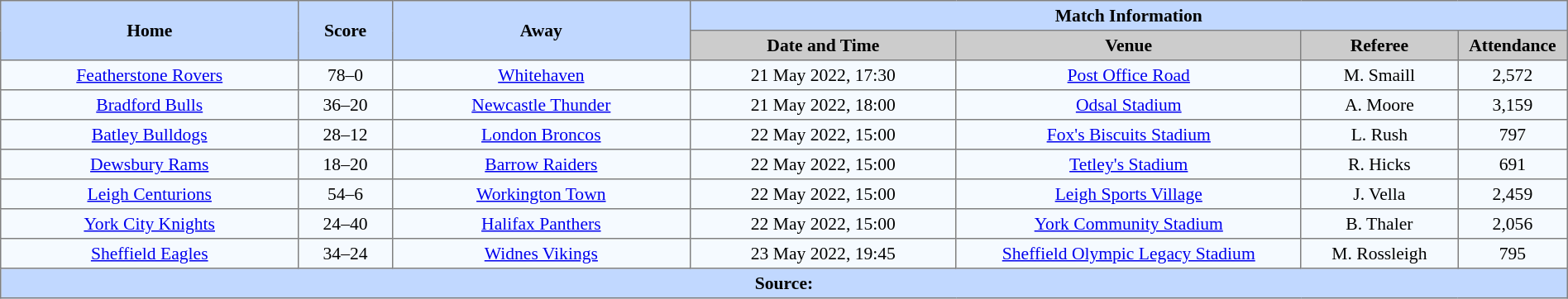<table border=1 style="border-collapse:collapse; font-size:90%; text-align:center;" cellpadding=3 cellspacing=0 width=100%>
<tr style="background:#c1d8ff;">
<th scope="col" rowspan=2 width=19%>Home</th>
<th scope="col" rowspan=2 width=6%>Score</th>
<th scope="col" rowspan=2 width=19%>Away</th>
<th colspan=4>Match Information</th>
</tr>
<tr style="background:#cccccc;">
<th scope="col" width=17%>Date and Time</th>
<th scope="col" width=22%>Venue</th>
<th scope="col" width=10%>Referee</th>
<th scope="col" width=7%>Attendance</th>
</tr>
<tr style="background:#f5faff;">
<td> <a href='#'>Featherstone Rovers</a></td>
<td>78–0</td>
<td> <a href='#'>Whitehaven</a></td>
<td>21 May 2022, 17:30</td>
<td><a href='#'>Post Office Road</a></td>
<td>M. Smaill</td>
<td>2,572</td>
</tr>
<tr style="background:#f5faff;">
<td> <a href='#'>Bradford Bulls</a></td>
<td>36–20</td>
<td> <a href='#'>Newcastle Thunder</a></td>
<td>21 May 2022, 18:00</td>
<td><a href='#'>Odsal Stadium</a></td>
<td>A. Moore</td>
<td>3,159</td>
</tr>
<tr style="background:#f5faff;">
<td> <a href='#'>Batley Bulldogs</a></td>
<td>28–12</td>
<td> <a href='#'>London Broncos</a></td>
<td>22 May 2022, 15:00</td>
<td><a href='#'>Fox's Biscuits Stadium</a></td>
<td>L. Rush</td>
<td>797</td>
</tr>
<tr style="background:#f5faff;">
<td> <a href='#'>Dewsbury Rams</a></td>
<td>18–20</td>
<td> <a href='#'>Barrow Raiders</a></td>
<td>22 May 2022, 15:00</td>
<td><a href='#'>Tetley's Stadium</a></td>
<td>R. Hicks</td>
<td>691</td>
</tr>
<tr style="background:#f5faff;">
<td> <a href='#'>Leigh Centurions</a></td>
<td>54–6</td>
<td> <a href='#'>Workington Town</a></td>
<td>22 May 2022, 15:00</td>
<td><a href='#'>Leigh Sports Village</a></td>
<td>J. Vella</td>
<td>2,459</td>
</tr>
<tr style="background:#f5faff;">
<td> <a href='#'>York City Knights</a></td>
<td>24–40</td>
<td> <a href='#'>Halifax Panthers</a></td>
<td>22 May 2022, 15:00</td>
<td><a href='#'>York Community Stadium</a></td>
<td>B. Thaler</td>
<td>2,056</td>
</tr>
<tr style="background:#f5faff;">
<td> <a href='#'>Sheffield Eagles</a></td>
<td>34–24</td>
<td> <a href='#'>Widnes Vikings</a></td>
<td>23 May 2022, 19:45</td>
<td><a href='#'>Sheffield Olympic Legacy Stadium</a></td>
<td>M. Rossleigh</td>
<td>795</td>
</tr>
<tr style="background:#c1d8ff;">
<th colspan=7>Source:</th>
</tr>
</table>
